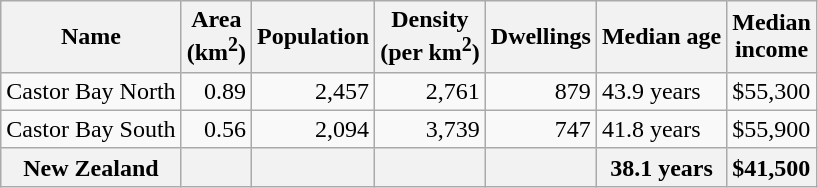<table class="wikitable">
<tr>
<th>Name</th>
<th>Area<br>(km<sup>2</sup>)</th>
<th>Population</th>
<th>Density<br>(per km<sup>2</sup>)</th>
<th>Dwellings</th>
<th>Median age</th>
<th>Median<br>income</th>
</tr>
<tr>
<td>Castor Bay North</td>
<td style="text-align:right;">0.89</td>
<td style="text-align:right;">2,457</td>
<td style="text-align:right;">2,761</td>
<td style="text-align:right;">879</td>
<td>43.9 years</td>
<td>$55,300</td>
</tr>
<tr>
<td>Castor Bay South</td>
<td style="text-align:right;">0.56</td>
<td style="text-align:right;">2,094</td>
<td style="text-align:right;">3,739</td>
<td style="text-align:right;">747</td>
<td>41.8 years</td>
<td>$55,900</td>
</tr>
<tr>
<th>New Zealand</th>
<th></th>
<th></th>
<th></th>
<th></th>
<th>38.1 years</th>
<th style="text-align:left;">$41,500</th>
</tr>
</table>
